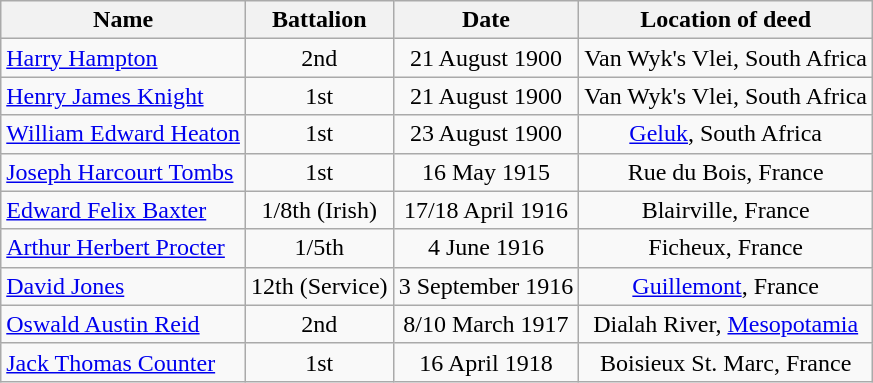<table class="wikitable">
<tr>
<th>Name</th>
<th>Battalion</th>
<th>Date</th>
<th>Location of deed</th>
</tr>
<tr>
<td><a href='#'>Harry Hampton</a></td>
<td style="text-align:center;">2nd</td>
<td style="text-align:center;">21 August 1900</td>
<td style="text-align:center;">Van Wyk's Vlei, South Africa</td>
</tr>
<tr>
<td><a href='#'>Henry James Knight</a></td>
<td style="text-align:center;">1st</td>
<td style="text-align:center;">21 August 1900</td>
<td style="text-align:center;">Van Wyk's Vlei, South Africa</td>
</tr>
<tr>
<td><a href='#'>William Edward Heaton</a></td>
<td style="text-align:center;">1st</td>
<td style="text-align:center;">23 August 1900</td>
<td style="text-align:center;"><a href='#'>Geluk</a>, South Africa</td>
</tr>
<tr>
<td><a href='#'>Joseph Harcourt Tombs</a></td>
<td style="text-align:center;">1st</td>
<td style="text-align:center;">16 May 1915</td>
<td style="text-align:center;">Rue du Bois, France</td>
</tr>
<tr>
<td><a href='#'>Edward Felix Baxter</a></td>
<td style="text-align:center;">1/8th (Irish)</td>
<td style="text-align:center;">17/18 April 1916</td>
<td style="text-align:center;">Blairville, France</td>
</tr>
<tr>
<td><a href='#'>Arthur Herbert Procter</a></td>
<td style="text-align:center;">1/5th</td>
<td style="text-align:center;">4 June 1916</td>
<td style="text-align:center;">Ficheux, France</td>
</tr>
<tr>
<td><a href='#'>David Jones</a></td>
<td style="text-align:center;">12th (Service)</td>
<td style="text-align:center;">3 September 1916</td>
<td style="text-align:center;"><a href='#'>Guillemont</a>, France</td>
</tr>
<tr>
<td><a href='#'>Oswald Austin Reid</a></td>
<td style="text-align:center;">2nd</td>
<td style="text-align:center;">8/10 March 1917</td>
<td style="text-align:center;">Dialah River, <a href='#'>Mesopotamia</a></td>
</tr>
<tr>
<td><a href='#'>Jack Thomas Counter</a></td>
<td style="text-align:center;">1st</td>
<td style="text-align:center;">16 April 1918</td>
<td style="text-align:center;">Boisieux St. Marc, France</td>
</tr>
</table>
